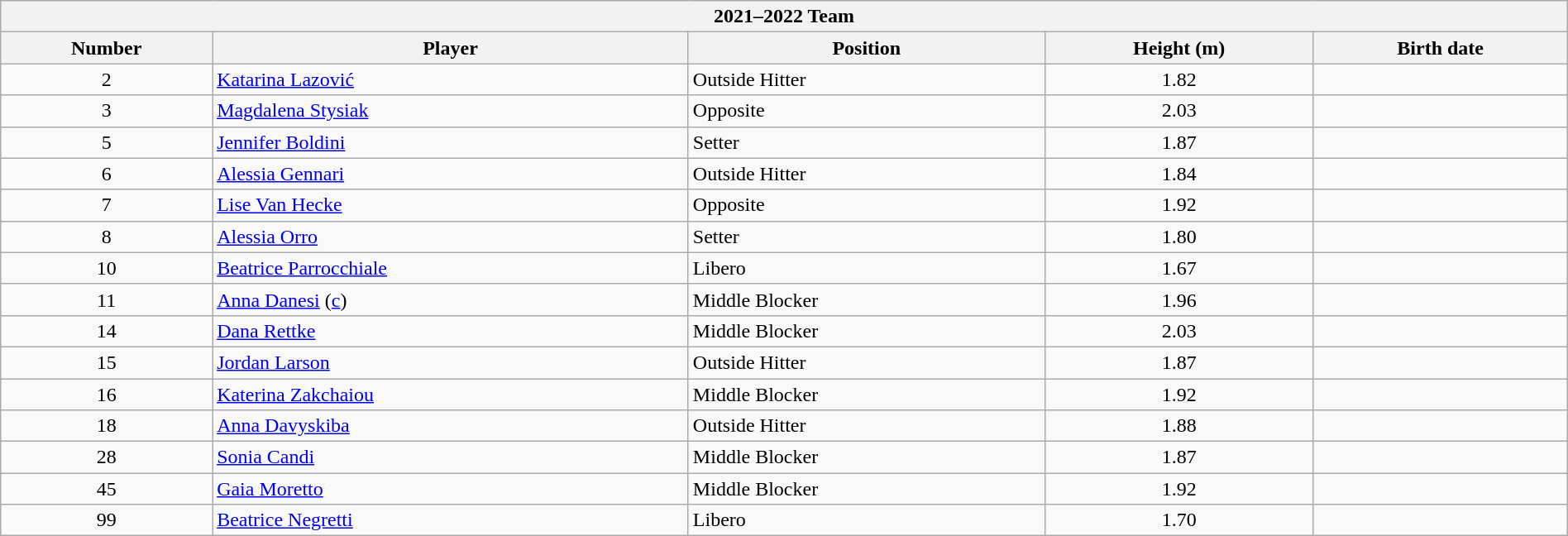<table class="wikitable collapsible collapsed" style="width:100%;">
<tr>
<th colspan=6><strong>2021–2022 Team</strong></th>
</tr>
<tr>
<th>Number</th>
<th>Player</th>
<th>Position</th>
<th>Height (m)</th>
<th>Birth date</th>
</tr>
<tr>
<td align=center>2</td>
<td> <a href='#'>Katarina Lazović</a></td>
<td>Outside Hitter</td>
<td align=center>1.82</td>
<td></td>
</tr>
<tr>
<td align=center>3</td>
<td> <a href='#'>Magdalena Stysiak</a></td>
<td>Opposite</td>
<td align=center>2.03</td>
<td></td>
</tr>
<tr>
<td align=center>5</td>
<td> <a href='#'>Jennifer Boldini</a></td>
<td>Setter</td>
<td align=center>1.87</td>
<td></td>
</tr>
<tr>
<td align=center>6</td>
<td> <a href='#'>Alessia Gennari</a></td>
<td>Outside Hitter</td>
<td align=center>1.84</td>
<td></td>
</tr>
<tr>
<td align=center>7</td>
<td> <a href='#'>Lise Van Hecke</a></td>
<td>Opposite</td>
<td align=center>1.92</td>
<td></td>
</tr>
<tr>
<td align=center>8</td>
<td> <a href='#'>Alessia Orro</a></td>
<td>Setter</td>
<td align=center>1.80</td>
<td></td>
</tr>
<tr>
<td align=center>10</td>
<td> <a href='#'>Beatrice Parrocchiale</a></td>
<td>Libero</td>
<td align=center>1.67</td>
<td></td>
</tr>
<tr>
<td align=center>11</td>
<td> <a href='#'>Anna Danesi</a> (<a href='#'>c</a>)</td>
<td>Middle Blocker</td>
<td align=center>1.96</td>
<td></td>
</tr>
<tr>
<td align=center>14</td>
<td> <a href='#'>Dana Rettke</a></td>
<td>Middle Blocker</td>
<td align=center>2.03</td>
<td></td>
</tr>
<tr>
<td align=center>15</td>
<td> <a href='#'>Jordan Larson</a></td>
<td>Outside Hitter</td>
<td align=center>1.87</td>
<td></td>
</tr>
<tr>
<td align=center>16</td>
<td> <a href='#'>Katerina Zakchaiou</a></td>
<td>Middle Blocker</td>
<td align=center>1.92</td>
<td></td>
</tr>
<tr>
<td align=center>18</td>
<td> <a href='#'>Anna Davyskiba</a></td>
<td>Outside Hitter</td>
<td align=center>1.88</td>
<td></td>
</tr>
<tr>
<td align=center>28</td>
<td> <a href='#'>Sonia Candi</a></td>
<td>Middle Blocker</td>
<td align=center>1.87</td>
<td></td>
</tr>
<tr>
<td align=center>45</td>
<td> <a href='#'>Gaia Moretto</a></td>
<td>Middle Blocker</td>
<td align=center>1.92</td>
<td></td>
</tr>
<tr>
<td align=center>99</td>
<td> <a href='#'>Beatrice Negretti</a></td>
<td>Libero</td>
<td align=center>1.70</td>
<td></td>
</tr>
</table>
